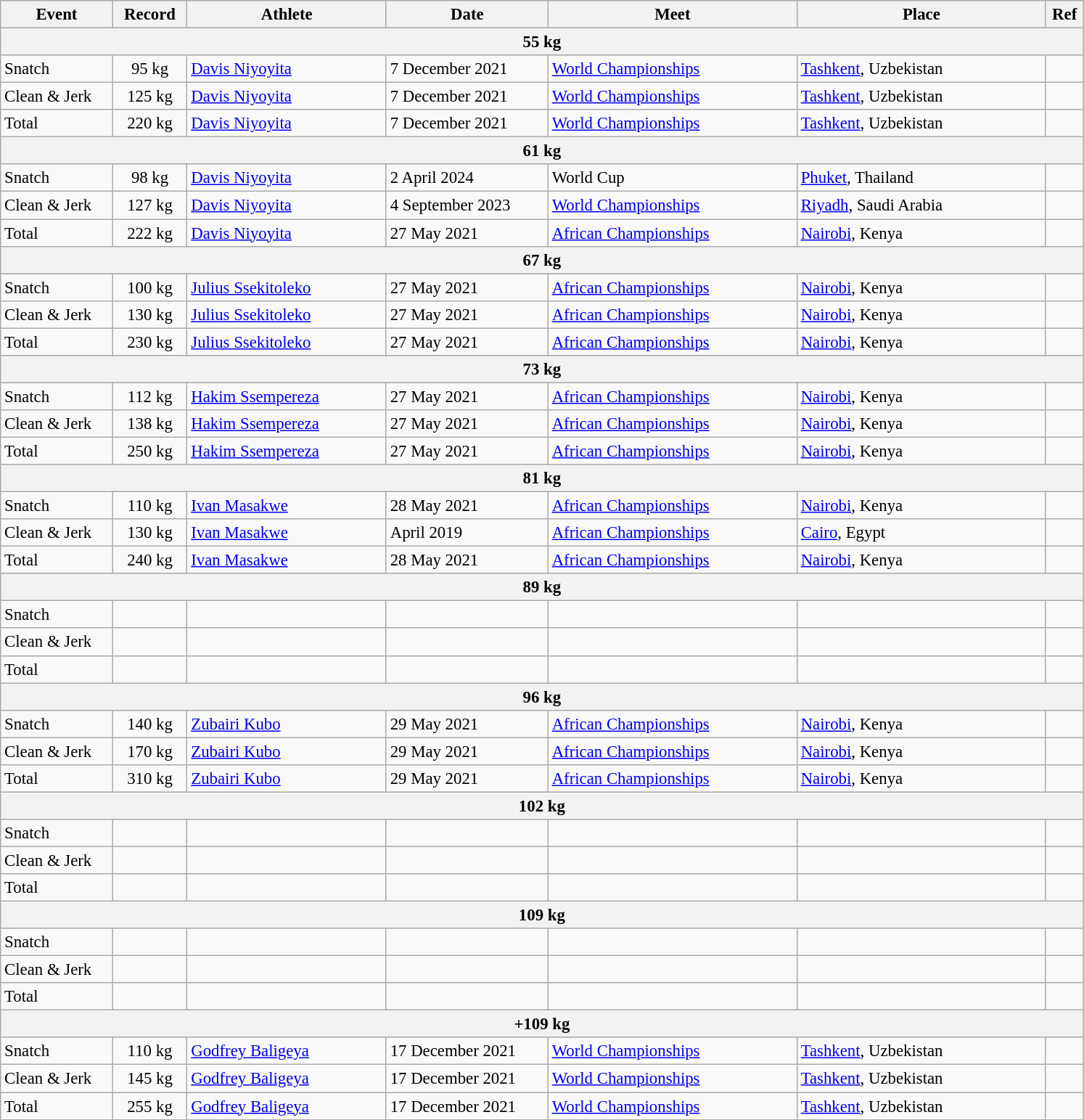<table class="wikitable" style="font-size:95%;">
<tr>
<th width=9%>Event</th>
<th width=6%>Record</th>
<th width=16%>Athlete</th>
<th width=13%>Date</th>
<th width=20%>Meet</th>
<th width=20%>Place</th>
<th width=3%>Ref</th>
</tr>
<tr bgcolor="#DDDDDD">
<th colspan="7">55 kg</th>
</tr>
<tr>
<td>Snatch</td>
<td align="center">95 kg</td>
<td><a href='#'>Davis Niyoyita</a></td>
<td>7 December 2021</td>
<td><a href='#'>World Championships</a></td>
<td><a href='#'>Tashkent</a>, Uzbekistan</td>
<td></td>
</tr>
<tr>
<td>Clean & Jerk</td>
<td align="center">125 kg</td>
<td><a href='#'>Davis Niyoyita</a></td>
<td>7 December 2021</td>
<td><a href='#'>World Championships</a></td>
<td><a href='#'>Tashkent</a>, Uzbekistan</td>
<td></td>
</tr>
<tr>
<td>Total</td>
<td align="center">220 kg</td>
<td><a href='#'>Davis Niyoyita</a></td>
<td>7 December 2021</td>
<td><a href='#'>World Championships</a></td>
<td><a href='#'>Tashkent</a>, Uzbekistan</td>
<td></td>
</tr>
<tr bgcolor="#DDDDDD">
<th colspan="7">61 kg</th>
</tr>
<tr>
<td>Snatch</td>
<td align="center">98 kg</td>
<td><a href='#'>Davis Niyoyita</a></td>
<td>2 April 2024</td>
<td>World Cup</td>
<td><a href='#'>Phuket</a>, Thailand</td>
<td></td>
</tr>
<tr>
<td>Clean & Jerk</td>
<td align="center">127 kg</td>
<td><a href='#'>Davis Niyoyita</a></td>
<td>4 September 2023</td>
<td><a href='#'>World Championships</a></td>
<td><a href='#'>Riyadh</a>, Saudi Arabia</td>
<td></td>
</tr>
<tr>
<td>Total</td>
<td align="center">222 kg</td>
<td><a href='#'>Davis Niyoyita</a></td>
<td>27 May 2021</td>
<td><a href='#'>African Championships</a></td>
<td><a href='#'>Nairobi</a>, Kenya</td>
<td></td>
</tr>
<tr bgcolor="#DDDDDD">
<th colspan="7">67 kg</th>
</tr>
<tr>
<td>Snatch</td>
<td align="center">100 kg</td>
<td><a href='#'>Julius Ssekitoleko</a></td>
<td>27 May 2021</td>
<td><a href='#'>African Championships</a></td>
<td><a href='#'>Nairobi</a>, Kenya</td>
<td></td>
</tr>
<tr>
<td>Clean & Jerk</td>
<td align="center">130 kg</td>
<td><a href='#'>Julius Ssekitoleko</a></td>
<td>27 May 2021</td>
<td><a href='#'>African Championships</a></td>
<td><a href='#'>Nairobi</a>, Kenya</td>
<td></td>
</tr>
<tr>
<td>Total</td>
<td align="center">230 kg</td>
<td><a href='#'>Julius Ssekitoleko</a></td>
<td>27 May 2021</td>
<td><a href='#'>African Championships</a></td>
<td><a href='#'>Nairobi</a>, Kenya</td>
<td></td>
</tr>
<tr bgcolor="#DDDDDD">
<th colspan="7">73 kg</th>
</tr>
<tr>
<td>Snatch</td>
<td align="center">112 kg</td>
<td><a href='#'>Hakim Ssempereza</a></td>
<td>27 May 2021</td>
<td><a href='#'>African Championships</a></td>
<td><a href='#'>Nairobi</a>, Kenya</td>
<td></td>
</tr>
<tr>
<td>Clean & Jerk</td>
<td align="center">138 kg</td>
<td><a href='#'>Hakim Ssempereza</a></td>
<td>27 May 2021</td>
<td><a href='#'>African Championships</a></td>
<td><a href='#'>Nairobi</a>, Kenya</td>
<td></td>
</tr>
<tr>
<td>Total</td>
<td align="center">250 kg</td>
<td><a href='#'>Hakim Ssempereza</a></td>
<td>27 May 2021</td>
<td><a href='#'>African Championships</a></td>
<td><a href='#'>Nairobi</a>, Kenya</td>
<td></td>
</tr>
<tr bgcolor="#DDDDDD">
<th colspan="7">81 kg</th>
</tr>
<tr>
<td>Snatch</td>
<td align="center">110 kg</td>
<td><a href='#'>Ivan Masakwe</a></td>
<td>28 May 2021</td>
<td><a href='#'>African Championships</a></td>
<td><a href='#'>Nairobi</a>, Kenya</td>
<td></td>
</tr>
<tr>
<td>Clean & Jerk</td>
<td align="center">130 kg</td>
<td><a href='#'>Ivan Masakwe</a></td>
<td>April 2019</td>
<td><a href='#'>African Championships</a></td>
<td><a href='#'>Cairo</a>, Egypt</td>
<td></td>
</tr>
<tr>
<td>Total</td>
<td align="center">240 kg</td>
<td><a href='#'>Ivan Masakwe</a></td>
<td>28 May 2021</td>
<td><a href='#'>African Championships</a></td>
<td><a href='#'>Nairobi</a>, Kenya</td>
<td></td>
</tr>
<tr bgcolor="#DDDDDD">
<th colspan="7">89 kg</th>
</tr>
<tr>
<td>Snatch</td>
<td align="center"></td>
<td></td>
<td></td>
<td></td>
<td></td>
<td></td>
</tr>
<tr>
<td>Clean & Jerk</td>
<td align="center"></td>
<td></td>
<td></td>
<td></td>
<td></td>
<td></td>
</tr>
<tr>
<td>Total</td>
<td align="center"></td>
<td></td>
<td></td>
<td></td>
<td></td>
<td></td>
</tr>
<tr bgcolor="#DDDDDD">
<th colspan="7">96 kg</th>
</tr>
<tr>
<td>Snatch</td>
<td align="center">140 kg</td>
<td><a href='#'>Zubairi Kubo</a></td>
<td>29 May 2021</td>
<td><a href='#'>African Championships</a></td>
<td><a href='#'>Nairobi</a>, Kenya</td>
<td></td>
</tr>
<tr>
<td>Clean & Jerk</td>
<td align="center">170 kg</td>
<td><a href='#'>Zubairi Kubo</a></td>
<td>29 May 2021</td>
<td><a href='#'>African Championships</a></td>
<td><a href='#'>Nairobi</a>, Kenya</td>
<td></td>
</tr>
<tr>
<td>Total</td>
<td align="center">310 kg</td>
<td><a href='#'>Zubairi Kubo</a></td>
<td>29 May 2021</td>
<td><a href='#'>African Championships</a></td>
<td><a href='#'>Nairobi</a>, Kenya</td>
<td></td>
</tr>
<tr bgcolor="#DDDDDD">
<th colspan="7">102 kg</th>
</tr>
<tr>
<td>Snatch</td>
<td align="center"></td>
<td></td>
<td></td>
<td></td>
<td></td>
<td></td>
</tr>
<tr>
<td>Clean & Jerk</td>
<td align="center"></td>
<td></td>
<td></td>
<td></td>
<td></td>
<td></td>
</tr>
<tr>
<td>Total</td>
<td align="center"></td>
<td></td>
<td></td>
<td></td>
<td></td>
<td></td>
</tr>
<tr bgcolor="#DDDDDD">
<th colspan="7">109 kg</th>
</tr>
<tr>
<td>Snatch</td>
<td align="center"></td>
<td></td>
<td></td>
<td></td>
<td></td>
<td></td>
</tr>
<tr>
<td>Clean & Jerk</td>
<td align="center"></td>
<td></td>
<td></td>
<td></td>
<td></td>
<td></td>
</tr>
<tr>
<td>Total</td>
<td align="center"></td>
<td></td>
<td></td>
<td></td>
<td></td>
<td></td>
</tr>
<tr bgcolor="#DDDDDD">
<th colspan="7">+109 kg</th>
</tr>
<tr>
<td>Snatch</td>
<td align="center">110 kg</td>
<td><a href='#'>Godfrey Baligeya</a></td>
<td>17 December 2021</td>
<td><a href='#'>World Championships</a></td>
<td><a href='#'>Tashkent</a>, Uzbekistan</td>
<td></td>
</tr>
<tr>
<td>Clean & Jerk</td>
<td align="center">145 kg</td>
<td><a href='#'>Godfrey Baligeya</a></td>
<td>17 December 2021</td>
<td><a href='#'>World Championships</a></td>
<td><a href='#'>Tashkent</a>, Uzbekistan</td>
<td></td>
</tr>
<tr>
<td>Total</td>
<td align="center">255 kg</td>
<td><a href='#'>Godfrey Baligeya</a></td>
<td>17 December 2021</td>
<td><a href='#'>World Championships</a></td>
<td><a href='#'>Tashkent</a>, Uzbekistan</td>
<td></td>
</tr>
</table>
